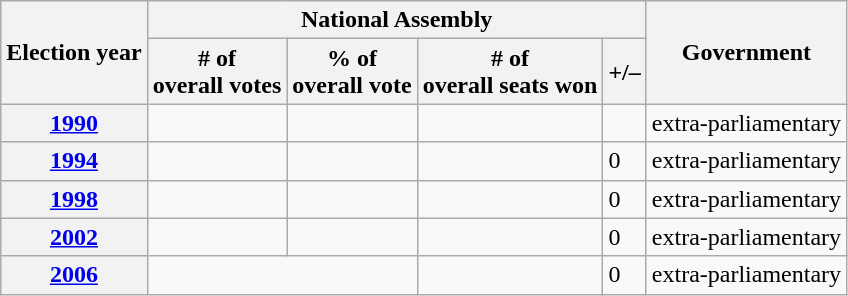<table class=wikitable>
<tr>
<th rowspan=2>Election year</th>
<th colspan=4>National Assembly</th>
<th rowspan=2>Government</th>
</tr>
<tr>
<th># of<br>overall votes</th>
<th>% of<br>overall vote</th>
<th># of<br>overall seats won</th>
<th>+/–</th>
</tr>
<tr>
<th><a href='#'>1990</a></th>
<td></td>
<td></td>
<td></td>
<td></td>
<td>extra-parliamentary</td>
</tr>
<tr>
<th><a href='#'>1994</a></th>
<td></td>
<td></td>
<td></td>
<td> 0</td>
<td>extra-parliamentary</td>
</tr>
<tr>
<th><a href='#'>1998</a></th>
<td></td>
<td></td>
<td></td>
<td> 0</td>
<td>extra-parliamentary</td>
</tr>
<tr>
<th><a href='#'>2002</a></th>
<td></td>
<td></td>
<td></td>
<td> 0</td>
<td>extra-parliamentary</td>
</tr>
<tr>
<th><a href='#'>2006</a></th>
<td colspan="2"></td>
<td></td>
<td> 0</td>
<td>extra-parliamentary</td>
</tr>
</table>
